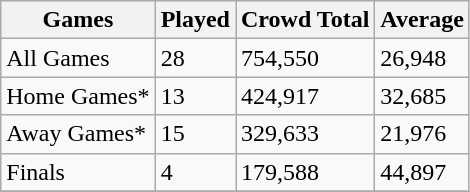<table class="wikitable" align="center">
<tr>
<th>Games</th>
<th>Played</th>
<th>Crowd Total</th>
<th>Average</th>
</tr>
<tr>
<td>All Games</td>
<td>28</td>
<td>754,550</td>
<td>26,948</td>
</tr>
<tr>
<td>Home Games*</td>
<td>13</td>
<td>424,917</td>
<td>32,685</td>
</tr>
<tr>
<td>Away Games*</td>
<td>15</td>
<td>329,633</td>
<td>21,976</td>
</tr>
<tr>
<td>Finals</td>
<td>4</td>
<td>179,588</td>
<td>44,897</td>
</tr>
<tr>
</tr>
</table>
